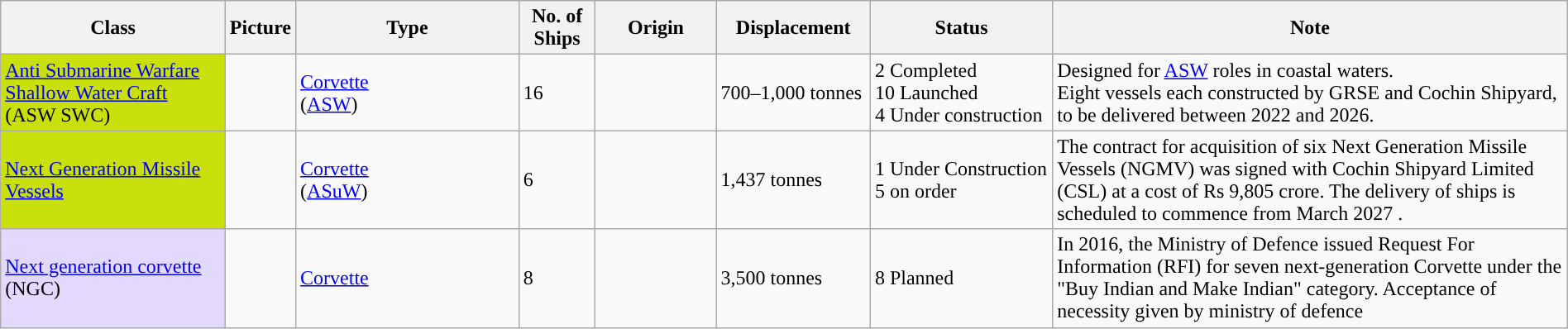<table class="wikitable" style="margin:auto; width:100%;">
<tr>
<th style="text-align:centre; width:15%;">Class</th>
<th style="text-align:centre; width:0%;">Picture</th>
<th style="text-align:centre; width:15%;">Type</th>
<th style="text-align:centre; width:5%;">No. of Ships</th>
<th style="text-align:centre; width:8%;">Origin</th>
<th style="text-align:centre; width:10%;">Displacement</th>
<th style="text-align:centre; width:12%;">Status</th>
<th style="text-align:centre; width:70%;">Note</th>
</tr>
<tr>
<td style="background: #CAE00D"><a href='#'>Anti Submarine Warfare Shallow Water Craft</a> (ASW SWC)</td>
<td></td>
<td><a href='#'>Corvette</a><br>(<a href='#'>ASW</a>)</td>
<td>16</td>
<td></td>
<td>700–1,000 tonnes</td>
<td>2 Completed<br>10 Launched<br>4 Under  construction</td>
<td>Designed for <a href='#'>ASW</a> roles in coastal waters.<br>Eight vessels each constructed by GRSE and Cochin Shipyard, to be delivered between 2022 and 2026.</td>
</tr>
<tr>
<td style="background: #CAE00D"><a href='#'>Next Generation Missile Vessels</a></td>
<td></td>
<td><a href='#'>Corvette</a><br>(<a href='#'>ASuW</a>)</td>
<td>6</td>
<td></td>
<td>1,437 tonnes</td>
<td>1 Under Construction <br>5 on order</td>
<td>The contract for acquisition of six Next Generation Missile Vessels (NGMV) was signed with Cochin Shipyard Limited (CSL) at a cost of Rs 9,805 crore. The delivery of ships is scheduled to commence from March 2027 .</td>
</tr>
<tr>
<td style="background: #e3d9ff"><a href='#'>Next generation corvette</a> (NGC)</td>
<td></td>
<td><a href='#'>Corvette</a></td>
<td>8</td>
<td></td>
<td>3,500 tonnes</td>
<td>8 Planned</td>
<td>In 2016, the Ministry of Defence issued Request For Information (RFI) for seven next-generation Corvette under the "Buy Indian and Make Indian" category. Acceptance of necessity given by ministry of defence</td>
</tr>
</table>
